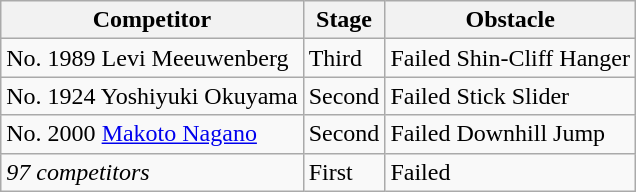<table class="wikitable">
<tr>
<th>Competitor</th>
<th>Stage</th>
<th>Obstacle</th>
</tr>
<tr>
<td>No. 1989 Levi Meeuwenberg</td>
<td>Third</td>
<td>Failed Shin-Cliff Hanger</td>
</tr>
<tr>
<td>No. 1924 Yoshiyuki Okuyama</td>
<td>Second</td>
<td>Failed Stick Slider</td>
</tr>
<tr>
<td>No. 2000 <a href='#'>Makoto Nagano</a></td>
<td>Second</td>
<td>Failed Downhill Jump</td>
</tr>
<tr>
<td><em>97 competitors</em></td>
<td>First</td>
<td>Failed</td>
</tr>
</table>
